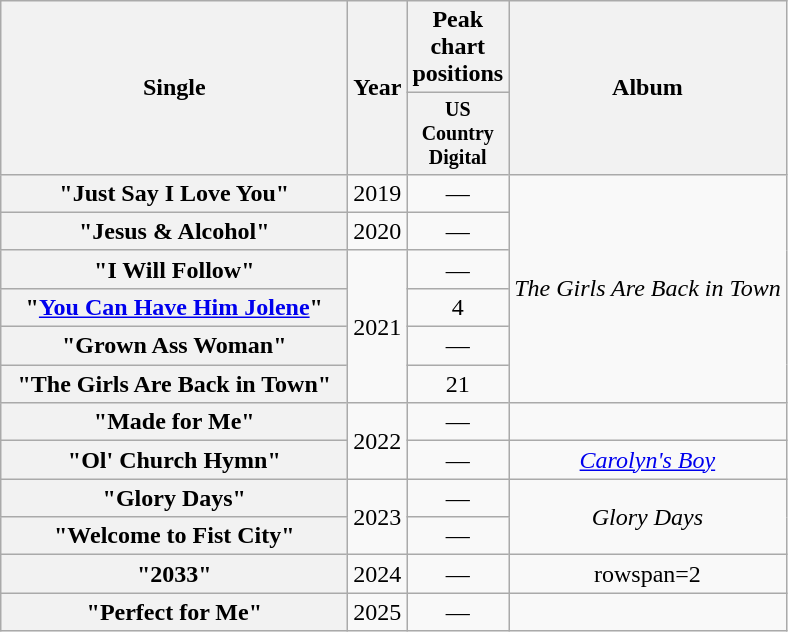<table class="wikitable plainrowheaders" style="text-align:center;">
<tr>
<th rowspan="2" style="width:14em;">Single</th>
<th rowspan="2">Year</th>
<th colspan="1">Peak chart<br>positions</th>
<th rowspan="2">Album</th>
</tr>
<tr style="font-size:smaller;">
<th width="45">US Country<br>Digital</th>
</tr>
<tr>
<th scope="row">"Just Say I Love You"</th>
<td>2019</td>
<td>—</td>
<td rowspan=6><em>The Girls Are Back in Town</em></td>
</tr>
<tr>
<th scope="row">"Jesus & Alcohol"</th>
<td>2020</td>
<td>—</td>
</tr>
<tr>
<th scope="row">"I Will Follow"</th>
<td rowspan=4>2021</td>
<td>—</td>
</tr>
<tr>
<th scope="row">"<a href='#'>You Can Have Him Jolene</a>"</th>
<td>4</td>
</tr>
<tr>
<th scope="row">"Grown Ass Woman"<br></th>
<td>—</td>
</tr>
<tr>
<th scope="row">"The Girls Are Back in Town"</th>
<td>21</td>
</tr>
<tr>
<th scope="row">"Made for Me"</th>
<td rowspan=2>2022</td>
<td>—</td>
<td></td>
</tr>
<tr>
<th scope="row">"Ol' Church Hymn"<br></th>
<td>—</td>
<td><em><a href='#'>Carolyn's Boy</a></em></td>
</tr>
<tr>
<th scope="row">"Glory Days"</th>
<td rowspan=2>2023</td>
<td>—</td>
<td rowspan=2><em>Glory Days</em></td>
</tr>
<tr>
<th scope="row">"Welcome to Fist City"</th>
<td>—</td>
</tr>
<tr>
<th scope="row">"2033"</th>
<td>2024</td>
<td>—</td>
<td>rowspan=2 </td>
</tr>
<tr>
<th scope="row">"Perfect for Me"</th>
<td>2025</td>
<td>—</td>
</tr>
</table>
